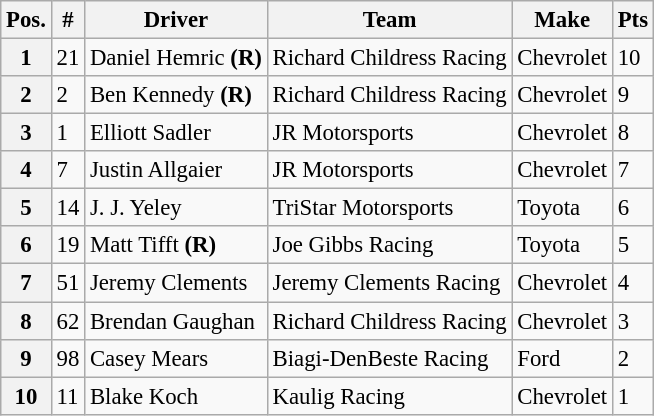<table class="wikitable" style="font-size:95%">
<tr>
<th>Pos.</th>
<th>#</th>
<th>Driver</th>
<th>Team</th>
<th>Make</th>
<th>Pts</th>
</tr>
<tr>
<th>1</th>
<td>21</td>
<td>Daniel Hemric <strong>(R)</strong></td>
<td>Richard Childress Racing</td>
<td>Chevrolet</td>
<td>10</td>
</tr>
<tr>
<th>2</th>
<td>2</td>
<td>Ben Kennedy <strong>(R)</strong></td>
<td>Richard Childress Racing</td>
<td>Chevrolet</td>
<td>9</td>
</tr>
<tr>
<th>3</th>
<td>1</td>
<td>Elliott Sadler</td>
<td>JR Motorsports</td>
<td>Chevrolet</td>
<td>8</td>
</tr>
<tr>
<th>4</th>
<td>7</td>
<td>Justin Allgaier</td>
<td>JR Motorsports</td>
<td>Chevrolet</td>
<td>7</td>
</tr>
<tr>
<th>5</th>
<td>14</td>
<td>J. J. Yeley</td>
<td>TriStar Motorsports</td>
<td>Toyota</td>
<td>6</td>
</tr>
<tr>
<th>6</th>
<td>19</td>
<td>Matt Tifft <strong>(R)</strong></td>
<td>Joe Gibbs Racing</td>
<td>Toyota</td>
<td>5</td>
</tr>
<tr>
<th>7</th>
<td>51</td>
<td>Jeremy Clements</td>
<td>Jeremy Clements Racing</td>
<td>Chevrolet</td>
<td>4</td>
</tr>
<tr>
<th>8</th>
<td>62</td>
<td>Brendan Gaughan</td>
<td>Richard Childress Racing</td>
<td>Chevrolet</td>
<td>3</td>
</tr>
<tr>
<th>9</th>
<td>98</td>
<td>Casey Mears</td>
<td>Biagi-DenBeste Racing</td>
<td>Ford</td>
<td>2</td>
</tr>
<tr>
<th>10</th>
<td>11</td>
<td>Blake Koch</td>
<td>Kaulig Racing</td>
<td>Chevrolet</td>
<td>1</td>
</tr>
</table>
